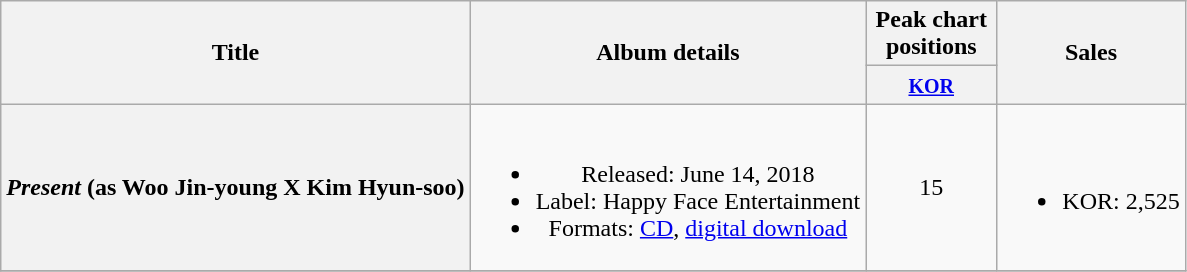<table class="wikitable plainrowheaders" style="text-align:center;">
<tr>
<th scope="col" rowspan="2">Title</th>
<th scope="col" rowspan="2">Album details</th>
<th scope="col" colspan="1" style="width:5em;">Peak chart positions</th>
<th scope="col" rowspan="2">Sales</th>
</tr>
<tr>
<th><small><a href='#'>KOR</a></small><br></th>
</tr>
<tr>
<th scope="row"><em>Present</em> (as Woo Jin-young X Kim Hyun-soo)</th>
<td><br><ul><li>Released: June 14, 2018</li><li>Label: Happy Face Entertainment</li><li>Formats: <a href='#'>CD</a>, <a href='#'>digital download</a></li></ul></td>
<td>15</td>
<td><br><ul><li>KOR: 2,525</li></ul></td>
</tr>
<tr>
</tr>
</table>
